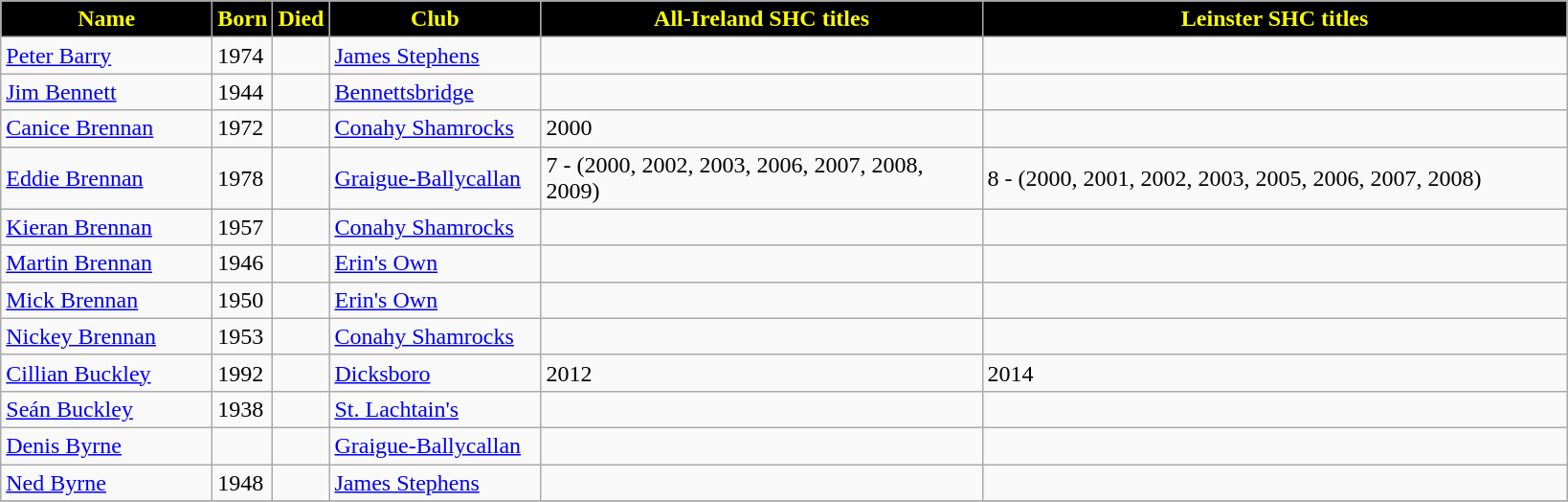<table align=top class="wikitable">
<tr>
<th style="background:black; color:yellow;" width=140>Name</th>
<th style="background:black; color:yellow;" width=25>Born</th>
<th style="background:black; color:yellow;" width=25>Died</th>
<th style="background:black; color:yellow;" width=140>Club</th>
<th style="background:black; color:yellow;" width=300>All-Ireland SHC titles</th>
<th style="background:black; color:yellow;" width=400>Leinster SHC titles</th>
</tr>
<tr>
<td><a href='#'>Peter Barry</a></td>
<td>1974</td>
<td></td>
<td><a href='#'>James Stephens</a></td>
<td></td>
<td></td>
</tr>
<tr>
<td><a href='#'>Jim Bennett</a></td>
<td>1944</td>
<td></td>
<td><a href='#'>Bennettsbridge</a></td>
<td></td>
<td></td>
</tr>
<tr>
<td><a href='#'>Canice Brennan</a></td>
<td>1972</td>
<td></td>
<td><a href='#'>Conahy Shamrocks</a></td>
<td>2000</td>
<td></td>
</tr>
<tr>
<td><a href='#'>Eddie Brennan</a></td>
<td>1978</td>
<td></td>
<td><a href='#'>Graigue-Ballycallan</a></td>
<td>7 - (2000, 2002, 2003, 2006, 2007, 2008, 2009)</td>
<td>8 - (2000, 2001, 2002, 2003, 2005, 2006, 2007, 2008)</td>
</tr>
<tr>
<td><a href='#'>Kieran Brennan</a></td>
<td>1957</td>
<td></td>
<td><a href='#'>Conahy Shamrocks</a></td>
<td></td>
<td></td>
</tr>
<tr>
<td><a href='#'>Martin Brennan</a></td>
<td>1946</td>
<td></td>
<td><a href='#'>Erin's Own</a></td>
<td></td>
<td></td>
</tr>
<tr>
<td><a href='#'>Mick Brennan</a></td>
<td>1950</td>
<td></td>
<td><a href='#'>Erin's Own</a></td>
<td></td>
<td></td>
</tr>
<tr>
<td><a href='#'>Nickey Brennan</a></td>
<td>1953</td>
<td></td>
<td><a href='#'>Conahy Shamrocks</a></td>
<td></td>
<td></td>
</tr>
<tr>
<td><a href='#'>Cillian Buckley</a></td>
<td>1992</td>
<td></td>
<td><a href='#'>Dicksboro</a></td>
<td>2012</td>
<td>2014</td>
</tr>
<tr>
<td><a href='#'>Seán Buckley</a></td>
<td>1938</td>
<td></td>
<td><a href='#'>St. Lachtain's</a></td>
<td></td>
<td></td>
</tr>
<tr>
<td><a href='#'>Denis Byrne</a></td>
<td></td>
<td></td>
<td><a href='#'>Graigue-Ballycallan</a></td>
<td></td>
<td></td>
</tr>
<tr>
<td><a href='#'>Ned Byrne</a></td>
<td>1948</td>
<td></td>
<td><a href='#'>James Stephens</a></td>
<td></td>
<td></td>
</tr>
<tr>
</tr>
</table>
